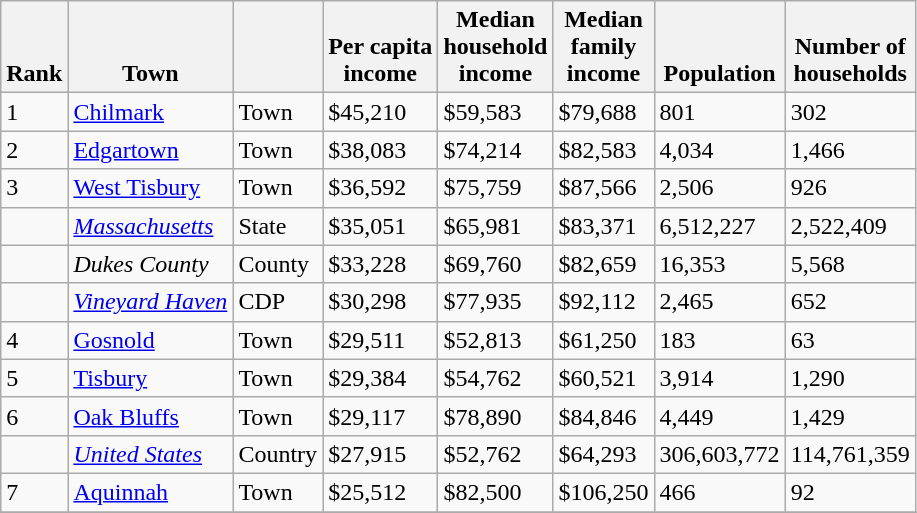<table class="wikitable sortable">
<tr valign=bottom>
<th>Rank</th>
<th>Town</th>
<th></th>
<th>Per capita<br>income</th>
<th>Median<br>household<br>income</th>
<th>Median<br>family<br>income</th>
<th>Population</th>
<th>Number of<br>households</th>
</tr>
<tr>
<td>1</td>
<td><a href='#'>Chilmark</a></td>
<td>Town</td>
<td>$45,210</td>
<td>$59,583</td>
<td>$79,688</td>
<td>801</td>
<td>302</td>
</tr>
<tr>
<td>2</td>
<td><a href='#'>Edgartown</a></td>
<td>Town</td>
<td>$38,083</td>
<td>$74,214</td>
<td>$82,583</td>
<td>4,034</td>
<td>1,466</td>
</tr>
<tr>
<td>3</td>
<td><a href='#'>West Tisbury</a></td>
<td>Town</td>
<td>$36,592</td>
<td>$75,759</td>
<td>$87,566</td>
<td>2,506</td>
<td>926</td>
</tr>
<tr>
<td></td>
<td><em><a href='#'>Massachusetts</a></em></td>
<td>State</td>
<td>$35,051</td>
<td>$65,981</td>
<td>$83,371</td>
<td>6,512,227</td>
<td>2,522,409</td>
</tr>
<tr>
<td></td>
<td><em>Dukes County</em></td>
<td>County</td>
<td>$33,228</td>
<td>$69,760</td>
<td>$82,659</td>
<td>16,353</td>
<td>5,568</td>
</tr>
<tr>
<td></td>
<td><em><a href='#'>Vineyard Haven</a></em></td>
<td>CDP</td>
<td>$30,298</td>
<td>$77,935</td>
<td>$92,112</td>
<td>2,465</td>
<td>652</td>
</tr>
<tr>
<td>4</td>
<td><a href='#'>Gosnold</a></td>
<td>Town</td>
<td>$29,511</td>
<td>$52,813</td>
<td>$61,250</td>
<td>183</td>
<td>63</td>
</tr>
<tr>
<td>5</td>
<td><a href='#'>Tisbury</a></td>
<td>Town</td>
<td>$29,384</td>
<td>$54,762</td>
<td>$60,521</td>
<td>3,914</td>
<td>1,290</td>
</tr>
<tr>
<td>6</td>
<td><a href='#'>Oak Bluffs</a></td>
<td>Town</td>
<td>$29,117</td>
<td>$78,890</td>
<td>$84,846</td>
<td>4,449</td>
<td>1,429</td>
</tr>
<tr>
<td></td>
<td><em><a href='#'>United States</a></em></td>
<td>Country</td>
<td>$27,915</td>
<td>$52,762</td>
<td>$64,293</td>
<td>306,603,772</td>
<td>114,761,359</td>
</tr>
<tr>
<td>7</td>
<td><a href='#'>Aquinnah</a></td>
<td>Town</td>
<td>$25,512</td>
<td>$82,500</td>
<td>$106,250</td>
<td>466</td>
<td>92</td>
</tr>
<tr>
</tr>
</table>
